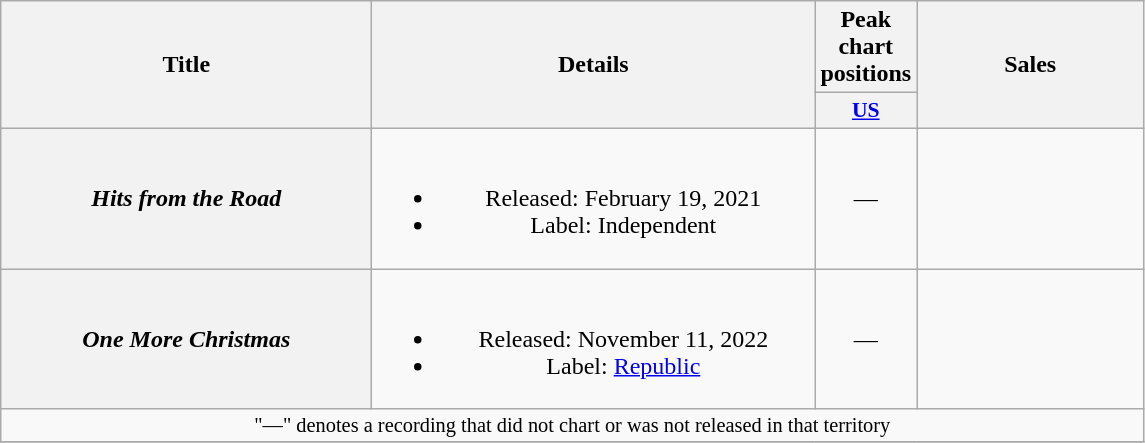<table class="wikitable plainrowheaders" style="text-align:center;">
<tr>
<th rowspan="2" style="width:15em;">Title</th>
<th rowspan="2" style="width:18em;">Details</th>
<th scope="col" colspan="1">Peak chart positions</th>
<th rowspan="2" style="width:9em;">Sales</th>
</tr>
<tr>
<th scope="col" style="width:3em;font-size:90%;"><a href='#'>US</a></th>
</tr>
<tr>
<th scope="row"><em>Hits from the Road</em></th>
<td><br><ul><li>Released: February 19, 2021</li><li>Label: Independent</li></ul></td>
<td>—</td>
<td></td>
</tr>
<tr>
<th scope="row"><em>One More Christmas</em></th>
<td><br><ul><li>Released: November 11, 2022</li><li>Label: <a href='#'>Republic</a></li></ul></td>
<td>—</td>
</tr>
<tr>
<td colspan="4" style="font-size:85%">"—" denotes a recording that did not chart or was not released in that territory</td>
</tr>
<tr>
</tr>
</table>
